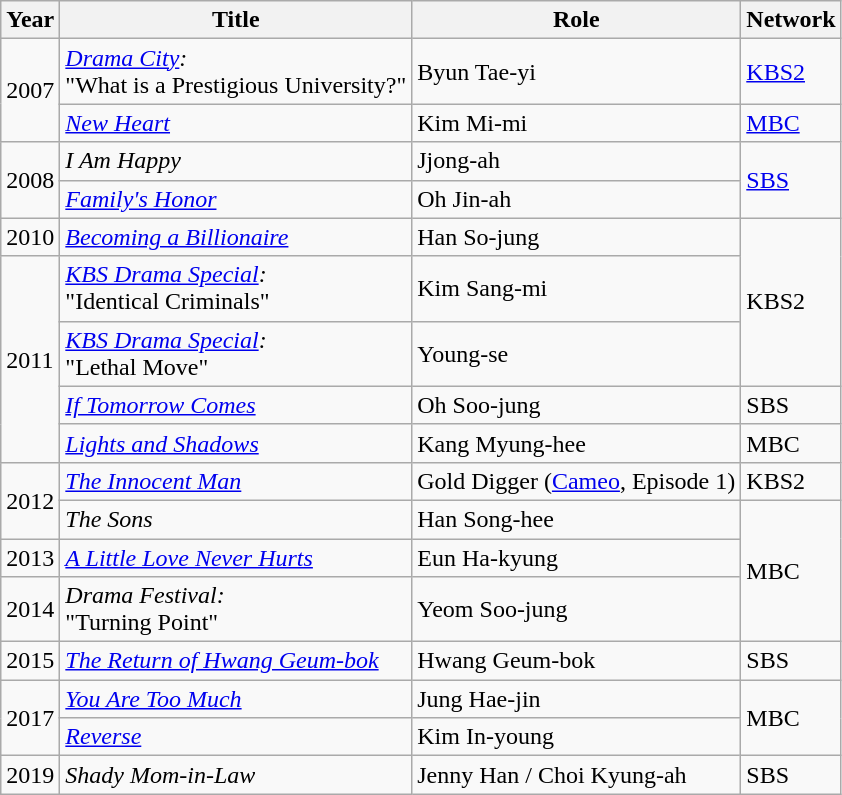<table class="wikitable">
<tr>
<th>Year</th>
<th>Title</th>
<th>Role</th>
<th>Network</th>
</tr>
<tr>
<td rowspan=2>2007</td>
<td><em><a href='#'>Drama City</a>:</em><br>"What is a Prestigious University?"</td>
<td>Byun Tae-yi</td>
<td><a href='#'>KBS2</a></td>
</tr>
<tr>
<td><em><a href='#'>New Heart</a></em></td>
<td>Kim Mi-mi</td>
<td><a href='#'>MBC</a></td>
</tr>
<tr>
<td rowspan=2>2008</td>
<td><em>I Am Happy</em></td>
<td>Jjong-ah</td>
<td rowspan=2><a href='#'>SBS</a></td>
</tr>
<tr>
<td><em><a href='#'>Family's Honor</a></em></td>
<td>Oh Jin-ah</td>
</tr>
<tr>
<td>2010</td>
<td><em><a href='#'>Becoming a Billionaire</a></em></td>
<td>Han So-jung</td>
<td rowspan=3>KBS2</td>
</tr>
<tr>
<td rowspan=4>2011</td>
<td><em><a href='#'>KBS Drama Special</a>:</em><br>"Identical Criminals"</td>
<td>Kim Sang-mi</td>
</tr>
<tr>
<td><em><a href='#'>KBS Drama Special</a>:</em><br>"Lethal Move"</td>
<td>Young-se</td>
</tr>
<tr>
<td><em><a href='#'>If Tomorrow Comes</a></em></td>
<td>Oh Soo-jung</td>
<td>SBS</td>
</tr>
<tr>
<td><em><a href='#'>Lights and Shadows</a></em></td>
<td>Kang Myung-hee</td>
<td>MBC</td>
</tr>
<tr>
<td rowspan=2>2012</td>
<td><em><a href='#'>The Innocent Man</a></em></td>
<td>Gold Digger (<a href='#'>Cameo</a>, Episode 1)</td>
<td>KBS2</td>
</tr>
<tr>
<td><em>The Sons</em></td>
<td>Han Song-hee</td>
<td rowspan=3>MBC</td>
</tr>
<tr>
<td>2013</td>
<td><em><a href='#'>A Little Love Never Hurts</a></em></td>
<td>Eun Ha-kyung</td>
</tr>
<tr>
<td>2014</td>
<td><em>Drama Festival:</em><br>"Turning Point"</td>
<td>Yeom Soo-jung</td>
</tr>
<tr>
<td>2015</td>
<td><em><a href='#'>The Return of Hwang Geum-bok</a></em></td>
<td>Hwang Geum-bok</td>
<td>SBS</td>
</tr>
<tr>
<td rowspan=2>2017</td>
<td><em><a href='#'>You Are Too Much</a></em></td>
<td>Jung Hae-jin</td>
<td rowspan=2>MBC</td>
</tr>
<tr>
<td><em><a href='#'>Reverse</a></em></td>
<td>Kim In-young</td>
</tr>
<tr>
<td>2019</td>
<td><em>Shady Mom-in-Law</em></td>
<td>Jenny Han / Choi Kyung-ah</td>
<td>SBS</td>
</tr>
</table>
